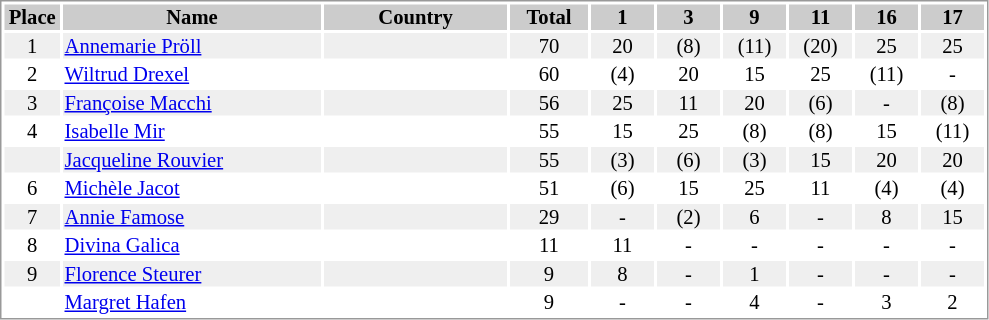<table border="0" style="border: 1px solid #999; background-color:#FFFFFF; text-align:center; font-size:86%; line-height:15px;">
<tr align="center" bgcolor="#CCCCCC">
<th width=35>Place</th>
<th width=170>Name</th>
<th width=120>Country</th>
<th width=50>Total</th>
<th width=40>1</th>
<th width=40>3</th>
<th width=40>9</th>
<th width=40>11</th>
<th width=40>16</th>
<th width=40>17</th>
</tr>
<tr bgcolor="#EFEFEF">
<td>1</td>
<td align="left"><a href='#'>Annemarie Pröll</a></td>
<td align="left"></td>
<td>70</td>
<td>20</td>
<td>(8)</td>
<td>(11)</td>
<td>(20)</td>
<td>25</td>
<td>25</td>
</tr>
<tr>
<td>2</td>
<td align="left"><a href='#'>Wiltrud Drexel</a></td>
<td align="left"></td>
<td>60</td>
<td>(4)</td>
<td>20</td>
<td>15</td>
<td>25</td>
<td>(11)</td>
<td>-</td>
</tr>
<tr bgcolor="#EFEFEF">
<td>3</td>
<td align="left"><a href='#'>Françoise Macchi</a></td>
<td align="left"></td>
<td>56</td>
<td>25</td>
<td>11</td>
<td>20</td>
<td>(6)</td>
<td>-</td>
<td>(8)</td>
</tr>
<tr>
<td>4</td>
<td align="left"><a href='#'>Isabelle Mir</a></td>
<td align="left"></td>
<td>55</td>
<td>15</td>
<td>25</td>
<td>(8)</td>
<td>(8)</td>
<td>15</td>
<td>(11)</td>
</tr>
<tr bgcolor="#EFEFEF">
<td></td>
<td align="left"><a href='#'>Jacqueline Rouvier</a></td>
<td align="left"></td>
<td>55</td>
<td>(3)</td>
<td>(6)</td>
<td>(3)</td>
<td>15</td>
<td>20</td>
<td>20</td>
</tr>
<tr>
<td>6</td>
<td align="left"><a href='#'>Michèle Jacot</a></td>
<td align="left"></td>
<td>51</td>
<td>(6)</td>
<td>15</td>
<td>25</td>
<td>11</td>
<td>(4)</td>
<td>(4)</td>
</tr>
<tr bgcolor="#EFEFEF">
<td>7</td>
<td align="left"><a href='#'>Annie Famose</a></td>
<td align="left"></td>
<td>29</td>
<td>-</td>
<td>(2)</td>
<td>6</td>
<td>-</td>
<td>8</td>
<td>15</td>
</tr>
<tr>
<td>8</td>
<td align="left"><a href='#'>Divina Galica</a></td>
<td align="left"></td>
<td>11</td>
<td>11</td>
<td>-</td>
<td>-</td>
<td>-</td>
<td>-</td>
<td>-</td>
</tr>
<tr bgcolor="#EFEFEF">
<td>9</td>
<td align="left"><a href='#'>Florence Steurer</a></td>
<td align="left"></td>
<td>9</td>
<td>8</td>
<td>-</td>
<td>1</td>
<td>-</td>
<td>-</td>
<td>-</td>
</tr>
<tr>
<td></td>
<td align="left"><a href='#'>Margret Hafen</a></td>
<td align="left"></td>
<td>9</td>
<td>-</td>
<td>-</td>
<td>4</td>
<td>-</td>
<td>3</td>
<td>2</td>
</tr>
</table>
